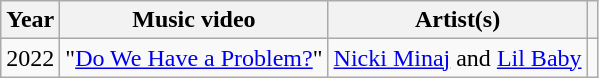<table class="wikitable sortable">
<tr>
<th>Year</th>
<th>Music video</th>
<th>Artist(s)</th>
<th></th>
</tr>
<tr>
<td>2022</td>
<td>"<a href='#'>Do We Have a Problem?</a>"</td>
<td><a href='#'>Nicki Minaj</a> and <a href='#'>Lil Baby</a></td>
<td align="center"></td>
</tr>
</table>
